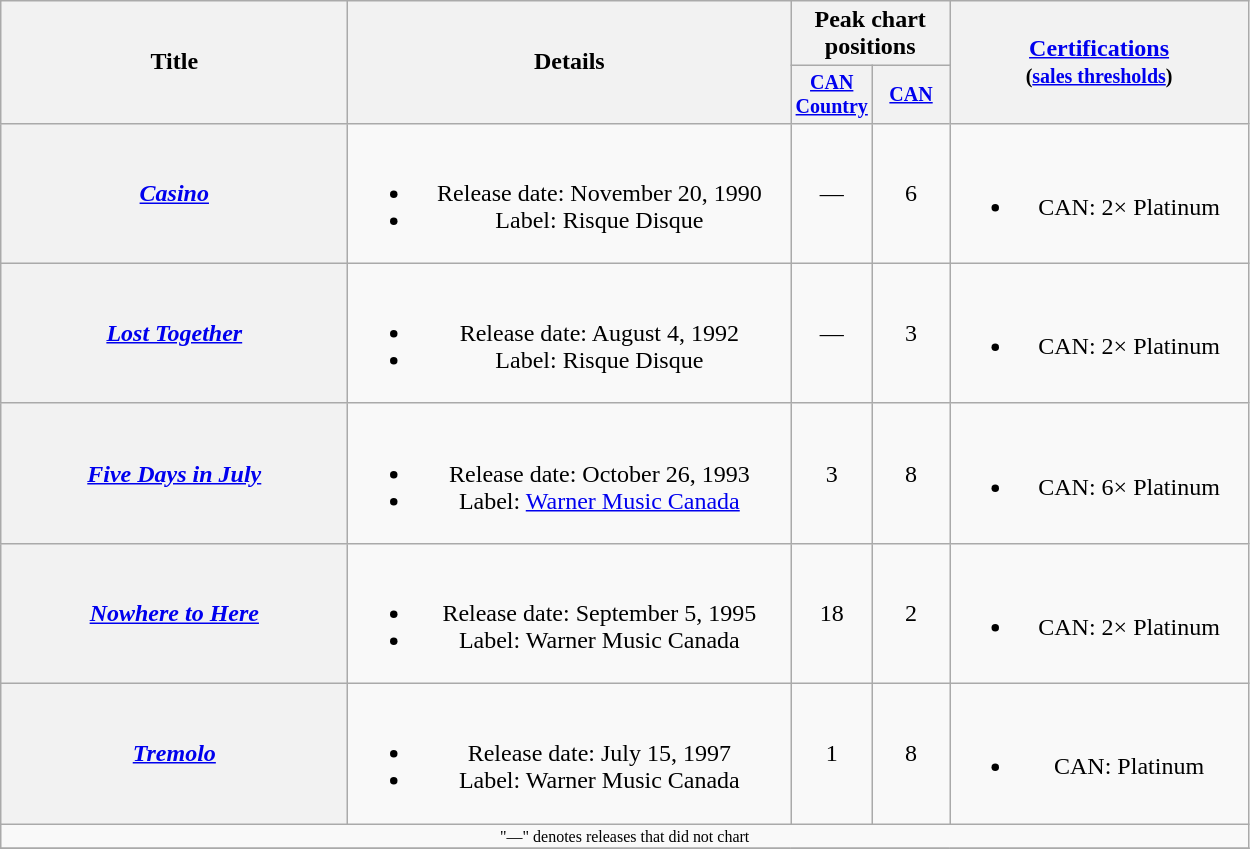<table class="wikitable plainrowheaders" style="text-align:center;">
<tr>
<th rowspan="2" style="width:14em;">Title</th>
<th rowspan="2" style="width:18em;">Details</th>
<th colspan="2">Peak chart<br>positions</th>
<th rowspan="2" style="width:12em;"><a href='#'>Certifications</a><br><small>(<a href='#'>sales thresholds</a>)</small></th>
</tr>
<tr style="font-size:smaller;">
<th width="45"><a href='#'>CAN Country</a></th>
<th width="45"><a href='#'>CAN</a></th>
</tr>
<tr>
<th scope="row"><em><a href='#'>Casino</a></em></th>
<td><br><ul><li>Release date: November 20, 1990</li><li>Label: Risque Disque</li></ul></td>
<td>—</td>
<td>6</td>
<td><br><ul><li>CAN: 2× Platinum</li></ul></td>
</tr>
<tr>
<th scope="row"><em><a href='#'>Lost Together</a></em></th>
<td><br><ul><li>Release date: August 4, 1992</li><li>Label: Risque Disque</li></ul></td>
<td>—</td>
<td>3</td>
<td><br><ul><li>CAN: 2× Platinum</li></ul></td>
</tr>
<tr>
<th scope="row"><em><a href='#'>Five Days in July</a></em></th>
<td><br><ul><li>Release date: October 26, 1993</li><li>Label: <a href='#'>Warner Music Canada</a></li></ul></td>
<td>3</td>
<td>8</td>
<td><br><ul><li>CAN: 6× Platinum</li></ul></td>
</tr>
<tr>
<th scope="row"><em><a href='#'>Nowhere to Here</a></em></th>
<td><br><ul><li>Release date: September 5, 1995</li><li>Label: Warner Music Canada</li></ul></td>
<td>18</td>
<td>2</td>
<td><br><ul><li>CAN: 2× Platinum</li></ul></td>
</tr>
<tr>
<th scope="row"><em><a href='#'>Tremolo</a></em></th>
<td><br><ul><li>Release date: July 15, 1997</li><li>Label: Warner Music Canada</li></ul></td>
<td>1</td>
<td>8</td>
<td><br><ul><li>CAN: Platinum</li></ul></td>
</tr>
<tr>
<td colspan="5" style="font-size:8pt">"—" denotes releases that did not chart</td>
</tr>
<tr>
</tr>
</table>
